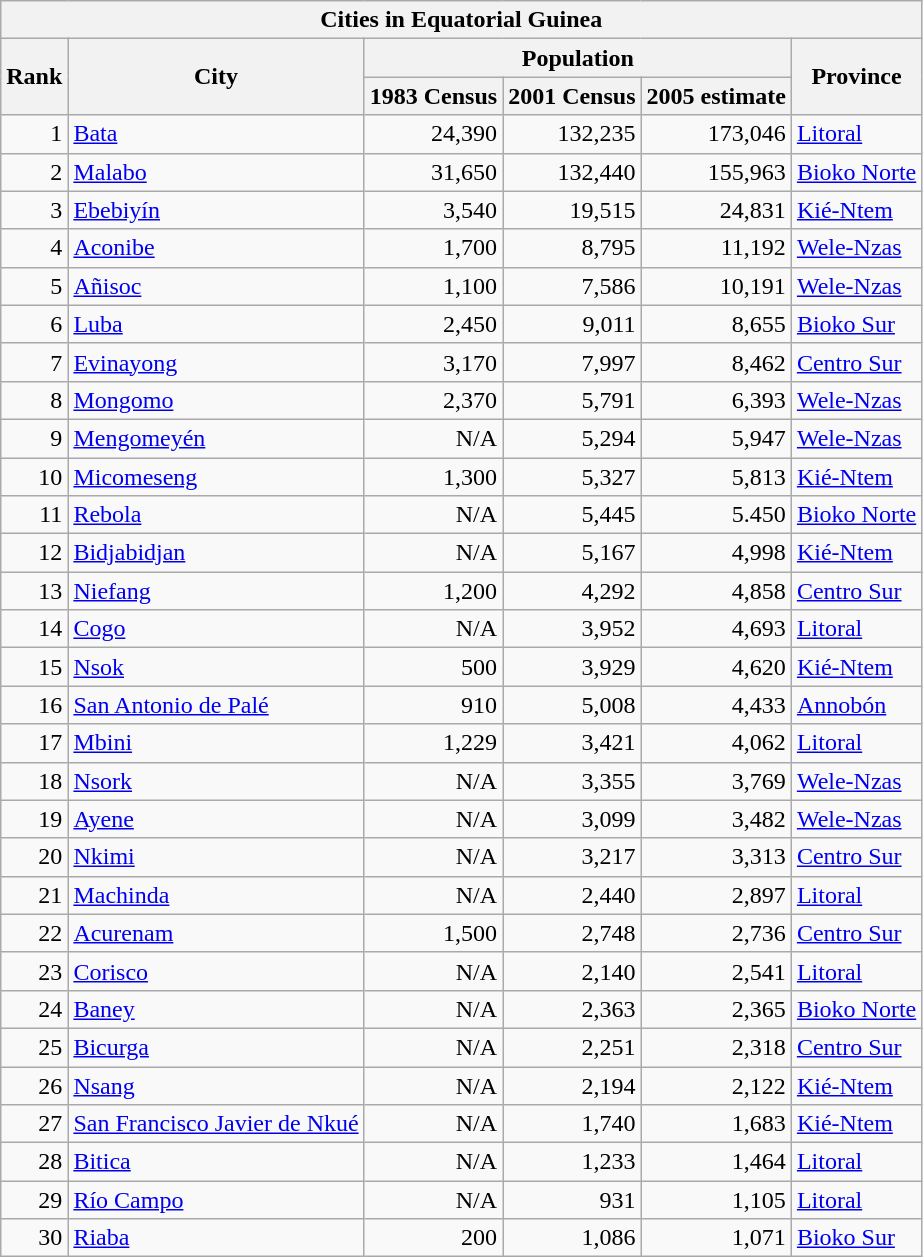<table class="wikitable">
<tr ---->
<th colspan="6">Cities in Equatorial Guinea</th>
</tr>
<tr ---->
<th rowspan="2">Rank</th>
<th rowspan="2">City</th>
<th colspan="3">Population</th>
<th rowspan="2">Province</th>
</tr>
<tr ---->
<th>1983 Census</th>
<th>2001 Census</th>
<th>2005 estimate</th>
</tr>
<tr ---->
<td align="right">1</td>
<td><a href='#'>Bata</a></td>
<td align="right">24,390</td>
<td align="right">132,235</td>
<td align="right">173,046</td>
<td><a href='#'>Litoral</a></td>
</tr>
<tr ---->
<td align="right">2</td>
<td><a href='#'>Malabo</a></td>
<td align="right">31,650</td>
<td align="right">132,440</td>
<td align="right">155,963</td>
<td><a href='#'>Bioko Norte</a></td>
</tr>
<tr ---->
<td align="right">3</td>
<td><a href='#'>Ebebiyín</a></td>
<td align="right">3,540</td>
<td align="right">19,515</td>
<td align="right">24,831</td>
<td><a href='#'>Kié-Ntem</a></td>
</tr>
<tr ---->
<td align="right">4</td>
<td><a href='#'>Aconibe</a></td>
<td align="right">1,700</td>
<td align="right">8,795</td>
<td align="right">11,192</td>
<td><a href='#'>Wele-Nzas</a></td>
</tr>
<tr ---->
<td align="right">5</td>
<td><a href='#'>Añisoc</a></td>
<td align="right">1,100</td>
<td align="right">7,586</td>
<td align="right">10,191</td>
<td><a href='#'>Wele-Nzas</a></td>
</tr>
<tr ---->
<td align="right">6</td>
<td><a href='#'>Luba</a></td>
<td align="right">2,450</td>
<td align="right">9,011</td>
<td align="right">8,655</td>
<td><a href='#'>Bioko Sur</a></td>
</tr>
<tr ---->
<td align="right">7</td>
<td><a href='#'>Evinayong</a></td>
<td align="right">3,170</td>
<td align="right">7,997</td>
<td align="right">8,462</td>
<td><a href='#'>Centro Sur</a></td>
</tr>
<tr ---->
<td align="right">8</td>
<td><a href='#'>Mongomo</a></td>
<td align="right">2,370</td>
<td align="right">5,791</td>
<td align="right">6,393</td>
<td><a href='#'>Wele-Nzas</a></td>
</tr>
<tr ---->
<td align="right">9</td>
<td><a href='#'>Mengomeyén</a></td>
<td align="right">N/A</td>
<td align="right">5,294</td>
<td align="right">5,947</td>
<td><a href='#'>Wele-Nzas</a></td>
</tr>
<tr ---->
<td align="right">10</td>
<td><a href='#'>Micomeseng</a></td>
<td align="right">1,300</td>
<td align="right">5,327</td>
<td align="right">5,813</td>
<td><a href='#'>Kié-Ntem</a></td>
</tr>
<tr ---->
<td align="right">11</td>
<td><a href='#'>Rebola</a></td>
<td align="right">N/A</td>
<td align="right">5,445</td>
<td align="right">5.450</td>
<td><a href='#'>Bioko Norte</a></td>
</tr>
<tr ---->
<td align="right">12</td>
<td><a href='#'>Bidjabidjan</a></td>
<td align="right">N/A</td>
<td align="right">5,167</td>
<td align="right">4,998</td>
<td><a href='#'>Kié-Ntem</a></td>
</tr>
<tr ---->
<td align="right">13</td>
<td><a href='#'>Niefang</a></td>
<td align="right">1,200</td>
<td align="right">4,292</td>
<td align="right">4,858</td>
<td><a href='#'>Centro Sur</a></td>
</tr>
<tr ---->
<td align="right">14</td>
<td><a href='#'>Cogo</a></td>
<td align="right">N/A</td>
<td align="right">3,952</td>
<td align="right">4,693</td>
<td><a href='#'>Litoral</a></td>
</tr>
<tr ---->
<td align="right">15</td>
<td><a href='#'>Nsok</a></td>
<td align="right">500</td>
<td align="right">3,929</td>
<td align="right">4,620</td>
<td><a href='#'>Kié-Ntem</a></td>
</tr>
<tr ---->
<td align="right">16</td>
<td><a href='#'>San Antonio de Palé</a></td>
<td align="right">910</td>
<td align="right">5,008</td>
<td align="right">4,433</td>
<td><a href='#'>Annobón</a></td>
</tr>
<tr ---->
<td align="right">17</td>
<td><a href='#'>Mbini</a></td>
<td align="right">1,229</td>
<td align="right">3,421</td>
<td align="right">4,062</td>
<td><a href='#'>Litoral</a></td>
</tr>
<tr ---->
<td align="right">18</td>
<td><a href='#'>Nsork</a></td>
<td align="right">N/A</td>
<td align="right">3,355</td>
<td align="right">3,769</td>
<td><a href='#'>Wele-Nzas</a></td>
</tr>
<tr ---->
<td align="right">19</td>
<td><a href='#'>Ayene</a></td>
<td align="right">N/A</td>
<td align="right">3,099</td>
<td align="right">3,482</td>
<td><a href='#'>Wele-Nzas</a></td>
</tr>
<tr ---->
<td align="right">20</td>
<td><a href='#'>Nkimi</a></td>
<td align="right">N/A</td>
<td align="right">3,217</td>
<td align="right">3,313</td>
<td><a href='#'>Centro Sur</a></td>
</tr>
<tr ---->
<td align="right">21</td>
<td><a href='#'>Machinda</a></td>
<td align="right">N/A</td>
<td align="right">2,440</td>
<td align="right">2,897</td>
<td><a href='#'>Litoral</a></td>
</tr>
<tr ---->
<td align="right">22</td>
<td><a href='#'>Acurenam</a></td>
<td align="right">1,500</td>
<td align="right">2,748</td>
<td align="right">2,736</td>
<td><a href='#'>Centro Sur</a></td>
</tr>
<tr ---->
<td align="right">23</td>
<td><a href='#'>Corisco</a></td>
<td align="right">N/A</td>
<td align="right">2,140</td>
<td align="right">2,541</td>
<td><a href='#'>Litoral</a></td>
</tr>
<tr ---->
<td align="right">24</td>
<td><a href='#'>Baney</a></td>
<td align="right">N/A</td>
<td align="right">2,363</td>
<td align="right">2,365</td>
<td><a href='#'>Bioko Norte</a></td>
</tr>
<tr ---->
<td align="right">25</td>
<td><a href='#'>Bicurga</a></td>
<td align="right">N/A</td>
<td align="right">2,251</td>
<td align="right">2,318</td>
<td><a href='#'>Centro Sur</a></td>
</tr>
<tr ---->
<td align="right">26</td>
<td><a href='#'>Nsang</a></td>
<td align="right">N/A</td>
<td align="right">2,194</td>
<td align="right">2,122</td>
<td><a href='#'>Kié-Ntem</a></td>
</tr>
<tr ---->
<td align="right">27</td>
<td><a href='#'>San Francisco Javier de Nkué</a></td>
<td align="right">N/A</td>
<td align="right">1,740</td>
<td align="right">1,683</td>
<td><a href='#'>Kié-Ntem</a></td>
</tr>
<tr ---->
<td align="right">28</td>
<td><a href='#'>Bitica</a></td>
<td align="right">N/A</td>
<td align="right">1,233</td>
<td align="right">1,464</td>
<td><a href='#'>Litoral</a></td>
</tr>
<tr ---->
<td align="right">29</td>
<td><a href='#'>Río Campo</a></td>
<td align="right">N/A</td>
<td align="right">931</td>
<td align="right">1,105</td>
<td><a href='#'>Litoral</a></td>
</tr>
<tr ---->
<td align="right">30</td>
<td><a href='#'>Riaba</a></td>
<td align="right">200</td>
<td align="right">1,086</td>
<td align="right">1,071</td>
<td><a href='#'>Bioko Sur</a></td>
</tr>
</table>
